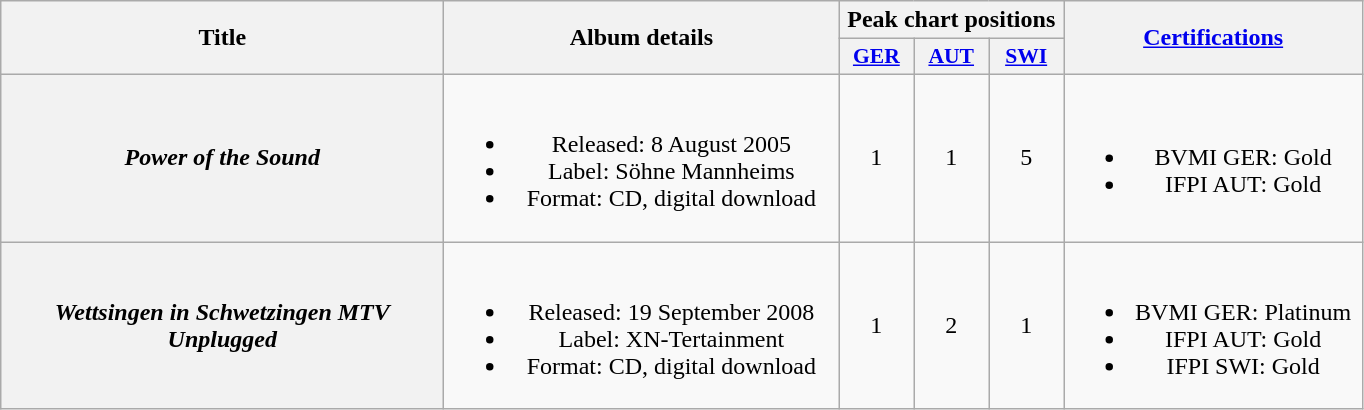<table class="wikitable plainrowheaders" style="text-align:center;">
<tr>
<th scope="col" rowspan="2" style="width:18em;">Title</th>
<th scope="col" rowspan="2" style="width:16em;">Album details</th>
<th scope="col" colspan="3">Peak chart positions</th>
<th scope="col" rowspan="2" style="width:12em;"><a href='#'>Certifications</a></th>
</tr>
<tr>
<th style="width:3em;font-size:90%;"><a href='#'>GER</a><br></th>
<th style="width:3em;font-size:90%;"><a href='#'>AUT</a><br></th>
<th style="width:3em;font-size:90%;"><a href='#'>SWI</a><br></th>
</tr>
<tr>
<th scope="row"><em>Power of the Sound</em></th>
<td><br><ul><li>Released: 8 August 2005</li><li>Label: Söhne Mannheims</li><li>Format: CD, digital download</li></ul></td>
<td>1</td>
<td>1</td>
<td>5</td>
<td><br><ul><li>BVMI GER: Gold</li><li>IFPI AUT: Gold</li></ul></td>
</tr>
<tr>
<th scope="row"><em>Wettsingen in Schwetzingen MTV Unplugged</em></th>
<td><br><ul><li>Released: 19 September 2008</li><li>Label: XN-Tertainment</li><li>Format: CD, digital download</li></ul></td>
<td>1</td>
<td>2</td>
<td>1</td>
<td><br><ul><li>BVMI GER: Platinum</li><li>IFPI AUT: Gold</li><li>IFPI SWI: Gold</li></ul></td>
</tr>
</table>
